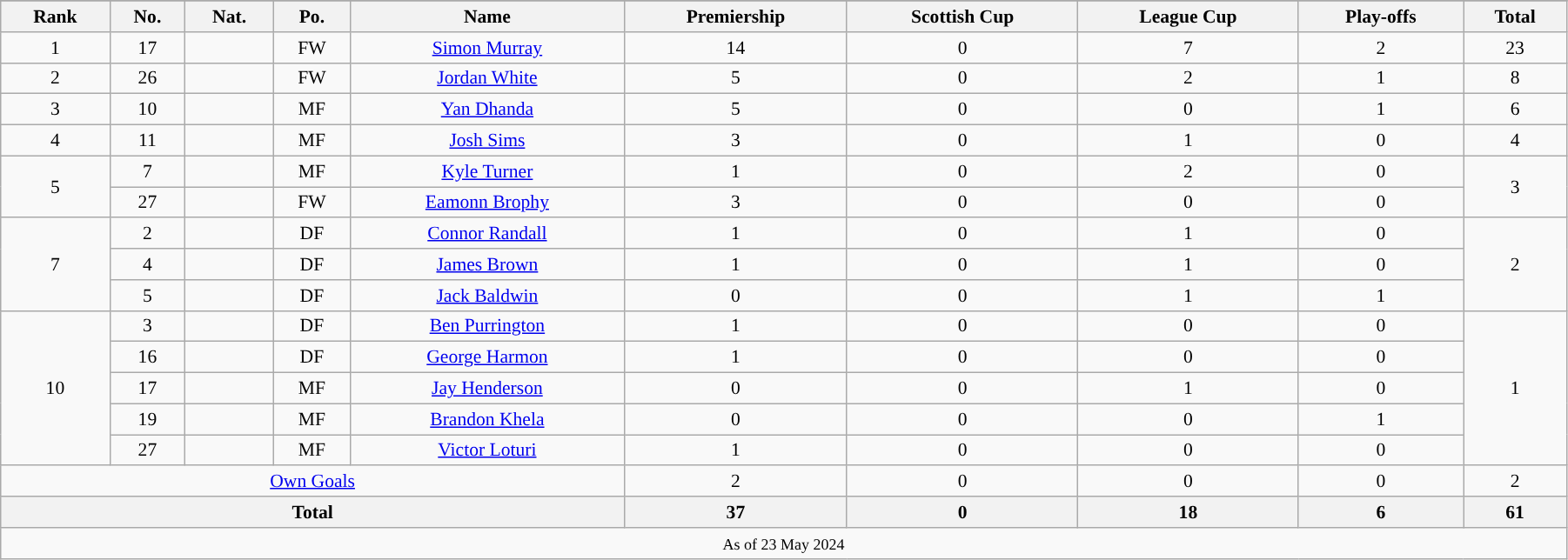<table class="wikitable"  style="text-align:center; font-size:90%; width:95%;">
<tr>
</tr>
<tr>
<th>Rank</th>
<th>No.</th>
<th>Nat.</th>
<th>Po.</th>
<th>Name</th>
<th>Premiership</th>
<th>Scottish Cup</th>
<th>League Cup</th>
<th>Play-offs</th>
<th>Total</th>
</tr>
<tr>
<td>1</td>
<td>17</td>
<td></td>
<td>FW</td>
<td><a href='#'>Simon Murray</a></td>
<td>14</td>
<td>0</td>
<td>7</td>
<td>2</td>
<td>23</td>
</tr>
<tr>
<td>2</td>
<td>26</td>
<td></td>
<td>FW</td>
<td><a href='#'>Jordan White</a></td>
<td>5</td>
<td>0</td>
<td>2</td>
<td>1</td>
<td>8</td>
</tr>
<tr>
<td>3</td>
<td>10</td>
<td></td>
<td>MF</td>
<td><a href='#'>Yan Dhanda</a></td>
<td>5</td>
<td>0</td>
<td>0</td>
<td>1</td>
<td>6</td>
</tr>
<tr>
<td>4</td>
<td>11</td>
<td></td>
<td>MF</td>
<td><a href='#'>Josh Sims</a></td>
<td>3</td>
<td>0</td>
<td>1</td>
<td>0</td>
<td>4</td>
</tr>
<tr>
<td rowspan=2>5</td>
<td>7</td>
<td></td>
<td>MF</td>
<td><a href='#'>Kyle Turner</a></td>
<td>1</td>
<td>0</td>
<td>2</td>
<td>0</td>
<td rowspan=2>3</td>
</tr>
<tr>
<td>27</td>
<td></td>
<td>FW</td>
<td><a href='#'>Eamonn Brophy</a></td>
<td>3</td>
<td>0</td>
<td>0</td>
<td>0</td>
</tr>
<tr>
<td rowspan=3>7</td>
<td>2</td>
<td></td>
<td>DF</td>
<td><a href='#'>Connor Randall</a></td>
<td>1</td>
<td>0</td>
<td>1</td>
<td>0</td>
<td rowspan=3>2</td>
</tr>
<tr>
<td>4</td>
<td></td>
<td>DF</td>
<td><a href='#'>James Brown</a></td>
<td>1</td>
<td>0</td>
<td>1</td>
<td>0</td>
</tr>
<tr>
<td>5</td>
<td></td>
<td>DF</td>
<td><a href='#'>Jack Baldwin</a></td>
<td>0</td>
<td>0</td>
<td>1</td>
<td>1</td>
</tr>
<tr>
<td rowspan=5>10</td>
<td>3</td>
<td></td>
<td>DF</td>
<td><a href='#'>Ben Purrington</a></td>
<td>1</td>
<td>0</td>
<td>0</td>
<td>0</td>
<td rowspan=5>1</td>
</tr>
<tr>
<td>16</td>
<td></td>
<td>DF</td>
<td><a href='#'>George Harmon</a></td>
<td>1</td>
<td>0</td>
<td>0</td>
<td>0</td>
</tr>
<tr>
<td>17</td>
<td></td>
<td>MF</td>
<td><a href='#'>Jay Henderson</a></td>
<td>0</td>
<td>0</td>
<td>1</td>
<td>0</td>
</tr>
<tr>
<td>19</td>
<td></td>
<td>MF</td>
<td><a href='#'>Brandon Khela</a></td>
<td>0</td>
<td>0</td>
<td>0</td>
<td>1</td>
</tr>
<tr>
<td>27</td>
<td></td>
<td>MF</td>
<td><a href='#'>Victor Loturi</a></td>
<td>1</td>
<td>0</td>
<td>0</td>
<td>0</td>
</tr>
<tr>
<td colspan="5"><a href='#'>Own Goals</a></td>
<td>2</td>
<td>0</td>
<td>0</td>
<td>0</td>
<td>2</td>
</tr>
<tr>
<th colspan="5" style="text-align:center;"><strong>Total</strong></th>
<th><strong>37</strong></th>
<th><strong>0</strong></th>
<th><strong>18</strong></th>
<th><strong>6</strong></th>
<th><strong>61</strong></th>
</tr>
<tr>
<td colspan="10"><small>As of 23 May 2024</small></td>
</tr>
</table>
